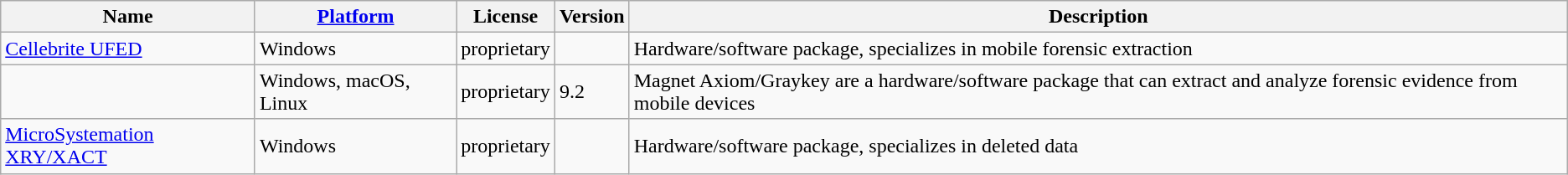<table class="wikitable sortable" border="1">
<tr>
<th scope="col">Name</th>
<th scope="col"><a href='#'>Platform</a></th>
<th scope="col">License</th>
<th scope="col">Version</th>
<th scope="col" class="unsortable">Description</th>
</tr>
<tr>
<td><a href='#'>Cellebrite UFED</a></td>
<td>Windows</td>
<td>proprietary</td>
<td></td>
<td>Hardware/software package, specializes in mobile forensic extraction</td>
</tr>
<tr>
<td></td>
<td>Windows, macOS, Linux</td>
<td>proprietary</td>
<td>9.2</td>
<td>Magnet Axiom/Graykey are a hardware/software package that can extract and analyze forensic evidence from mobile devices</td>
</tr>
<tr>
<td><a href='#'>MicroSystemation XRY/XACT</a></td>
<td>Windows</td>
<td>proprietary</td>
<td></td>
<td>Hardware/software package, specializes in deleted data</td>
</tr>
</table>
